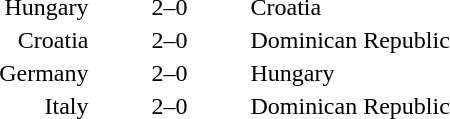<table style="text-align:center">
<tr>
<th width=200></th>
<th width=100></th>
<th width=200></th>
</tr>
<tr>
<td align=right>Hungary</td>
<td>2–0</td>
<td align=left>Croatia</td>
</tr>
<tr>
<td align=right>Croatia</td>
<td>2–0</td>
<td align=left>Dominican Republic</td>
</tr>
<tr>
<td align=right>Germany</td>
<td>2–0</td>
<td align=left>Hungary</td>
</tr>
<tr>
<td align=right>Italy</td>
<td>2–0</td>
<td align=left>Dominican Republic</td>
</tr>
<tr>
</tr>
</table>
